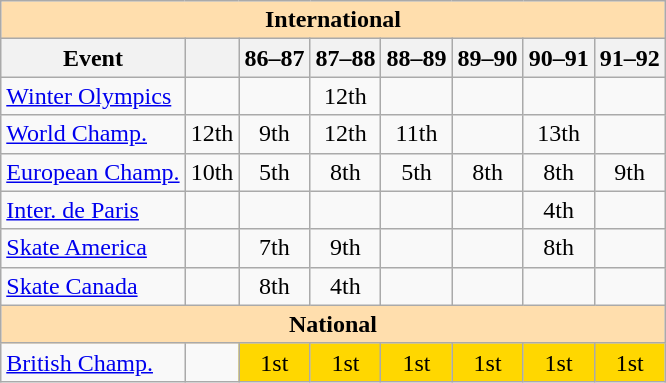<table class="wikitable" style="text-align:center">
<tr>
<th style="background-color: #ffdead; " colspan=8 align=center>International</th>
</tr>
<tr>
<th>Event</th>
<th></th>
<th>86–87</th>
<th>87–88</th>
<th>88–89</th>
<th>89–90</th>
<th>90–91</th>
<th>91–92</th>
</tr>
<tr>
<td align=left><a href='#'>Winter Olympics</a></td>
<td></td>
<td></td>
<td>12th</td>
<td></td>
<td></td>
<td></td>
<td></td>
</tr>
<tr>
<td align=left><a href='#'>World Champ.</a></td>
<td>12th</td>
<td>9th</td>
<td>12th</td>
<td>11th</td>
<td></td>
<td>13th</td>
<td></td>
</tr>
<tr>
<td align=left><a href='#'>European Champ.</a></td>
<td>10th</td>
<td>5th</td>
<td>8th</td>
<td>5th</td>
<td>8th</td>
<td>8th</td>
<td>9th</td>
</tr>
<tr>
<td align=left><a href='#'>Inter. de Paris</a></td>
<td></td>
<td></td>
<td></td>
<td></td>
<td></td>
<td>4th</td>
<td></td>
</tr>
<tr>
<td align=left><a href='#'>Skate America</a></td>
<td></td>
<td>7th</td>
<td>9th</td>
<td></td>
<td></td>
<td>8th</td>
<td></td>
</tr>
<tr>
<td align=left><a href='#'>Skate Canada</a></td>
<td></td>
<td>8th</td>
<td>4th</td>
<td></td>
<td></td>
<td></td>
<td></td>
</tr>
<tr>
<th style="background-color: #ffdead; " colspan=8 align=center>National</th>
</tr>
<tr>
<td align=left><a href='#'>British Champ.</a></td>
<td></td>
<td bgcolor=gold>1st</td>
<td bgcolor=gold>1st</td>
<td bgcolor=gold>1st</td>
<td bgcolor=gold>1st</td>
<td bgcolor=gold>1st</td>
<td bgcolor=gold>1st</td>
</tr>
</table>
